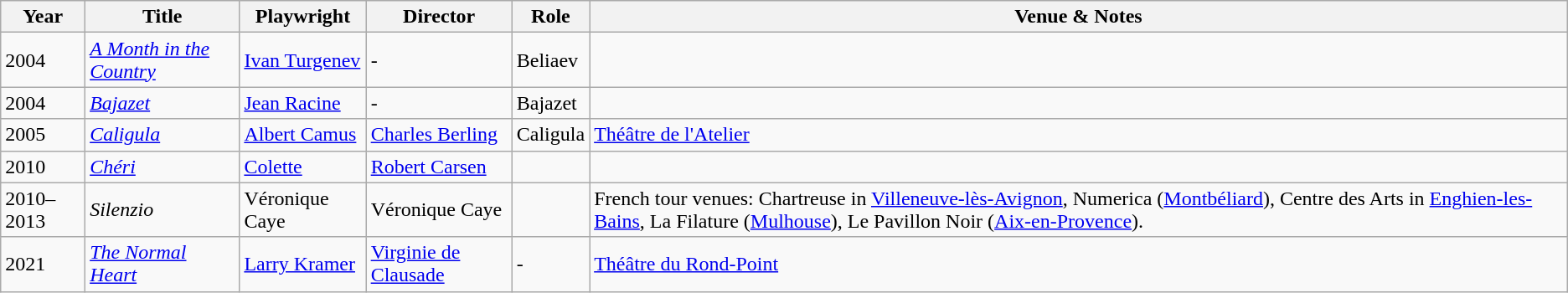<table class="wikitable sortable">
<tr>
<th>Year</th>
<th>Title</th>
<th>Playwright</th>
<th>Director</th>
<th>Role</th>
<th class="unsortable">Venue & Notes</th>
</tr>
<tr>
<td>2004</td>
<td><em><a href='#'>A Month in the Country</a></em></td>
<td><a href='#'>Ivan Turgenev</a></td>
<td>-</td>
<td>Beliaev</td>
<td></td>
</tr>
<tr>
<td>2004</td>
<td><em><a href='#'>Bajazet</a></em></td>
<td><a href='#'>Jean Racine</a></td>
<td>-</td>
<td>Bajazet</td>
<td></td>
</tr>
<tr>
<td>2005</td>
<td><em><a href='#'>Caligula</a></em></td>
<td><a href='#'>Albert Camus</a></td>
<td><a href='#'>Charles Berling</a></td>
<td>Caligula</td>
<td><a href='#'>Théâtre de l'Atelier</a></td>
</tr>
<tr>
<td>2010</td>
<td><em><a href='#'>Chéri</a></em></td>
<td><a href='#'>Colette</a></td>
<td><a href='#'>Robert Carsen</a></td>
<td></td>
<td></td>
</tr>
<tr>
<td>2010–2013</td>
<td><em>Silenzio</em></td>
<td>Véronique Caye</td>
<td>Véronique Caye</td>
<td></td>
<td>French tour venues: Chartreuse in <a href='#'>Villeneuve-lès-Avignon</a>, Numerica (<a href='#'>Montbéliard</a>), Centre des Arts in <a href='#'>Enghien-les-Bains</a>, La Filature (<a href='#'>Mulhouse</a>), Le Pavillon Noir (<a href='#'>Aix-en-Provence</a>).</td>
</tr>
<tr>
<td>2021</td>
<td><em><a href='#'>The Normal Heart</a></em></td>
<td><a href='#'>Larry Kramer</a></td>
<td><a href='#'>Virginie de Clausade</a></td>
<td>-</td>
<td><a href='#'>Théâtre du Rond-Point</a></td>
</tr>
</table>
